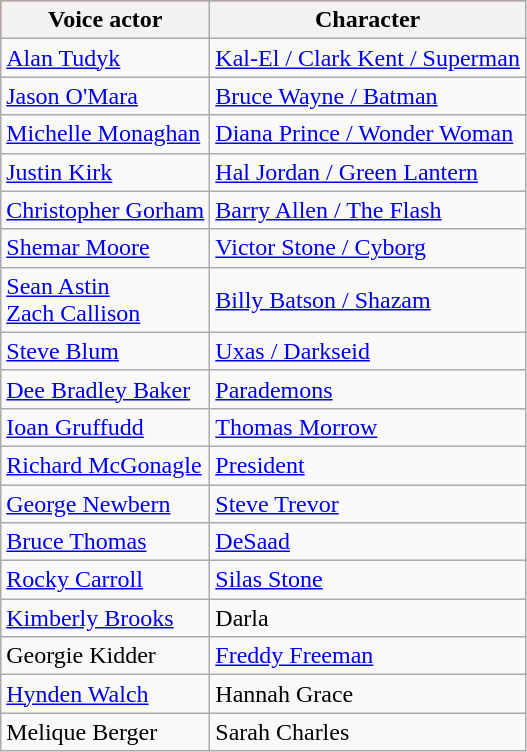<table class="wikitable sortable">
<tr style="background:rgb(255,85,0);">
<th>Voice actor</th>
<th>Character</th>
</tr>
<tr>
<td><a href='#'>Alan Tudyk</a></td>
<td><a href='#'>Kal-El / Clark Kent / Superman</a></td>
</tr>
<tr>
<td><a href='#'>Jason O'Mara</a></td>
<td><a href='#'>Bruce Wayne / Batman</a></td>
</tr>
<tr>
<td><a href='#'>Michelle Monaghan</a></td>
<td><a href='#'>Diana Prince / Wonder Woman</a></td>
</tr>
<tr>
<td><a href='#'>Justin Kirk</a></td>
<td><a href='#'>Hal Jordan / Green Lantern</a></td>
</tr>
<tr>
<td><a href='#'>Christopher Gorham</a></td>
<td><a href='#'>Barry Allen / The Flash</a></td>
</tr>
<tr>
<td><a href='#'>Shemar Moore</a></td>
<td><a href='#'>Victor Stone / Cyborg</a></td>
</tr>
<tr>
<td><a href='#'>Sean Astin</a><br><a href='#'>Zach Callison</a></td>
<td><a href='#'>Billy Batson / Shazam</a></td>
</tr>
<tr>
<td><a href='#'>Steve Blum</a></td>
<td><a href='#'>Uxas / Darkseid</a></td>
</tr>
<tr>
<td><a href='#'>Dee Bradley Baker</a></td>
<td><a href='#'>Parademons</a></td>
</tr>
<tr>
<td><a href='#'>Ioan Gruffudd</a></td>
<td><a href='#'>Thomas Morrow</a></td>
</tr>
<tr>
<td><a href='#'>Richard McGonagle</a></td>
<td><a href='#'>President</a></td>
</tr>
<tr>
<td><a href='#'>George Newbern</a></td>
<td><a href='#'>Steve Trevor</a></td>
</tr>
<tr>
<td><a href='#'>Bruce Thomas</a></td>
<td><a href='#'>DeSaad</a></td>
</tr>
<tr>
<td><a href='#'>Rocky Carroll</a></td>
<td><a href='#'>Silas Stone</a></td>
</tr>
<tr>
<td><a href='#'>Kimberly Brooks</a></td>
<td>Darla</td>
</tr>
<tr>
<td>Georgie Kidder</td>
<td><a href='#'>Freddy Freeman</a></td>
</tr>
<tr>
<td><a href='#'>Hynden Walch</a></td>
<td>Hannah Grace</td>
</tr>
<tr>
<td>Melique Berger</td>
<td>Sarah Charles</td>
</tr>
</table>
